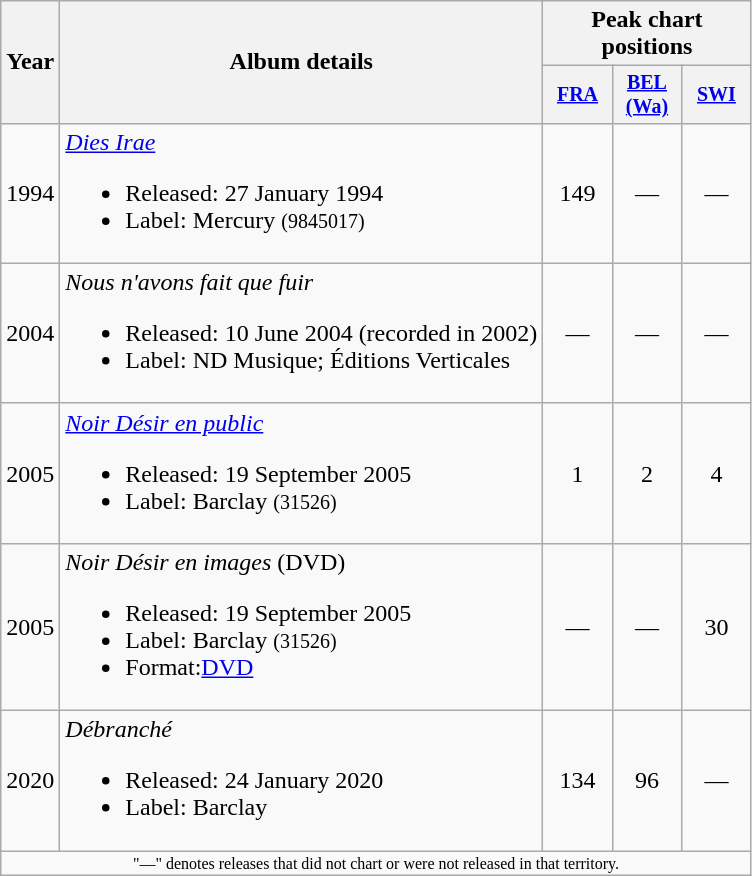<table class="wikitable" style="text-align: center">
<tr>
<th rowspan="2">Year</th>
<th rowspan="2">Album details</th>
<th colspan="3">Peak chart positions</th>
</tr>
<tr style="font-size: smaller">
<th style="width: 40px"><a href='#'>FRA</a><br></th>
<th style="width: 40px"><a href='#'>BEL<br>(Wa)</a><br></th>
<th style="width: 40px"><a href='#'>SWI</a><br></th>
</tr>
<tr>
<td>1994</td>
<td style="text-align: left"><em><a href='#'>Dies Irae</a></em><br><ul><li>Released: 27 January 1994</li><li>Label: Mercury <small>(9845017)</small></li></ul></td>
<td>149</td>
<td>—</td>
<td>—</td>
</tr>
<tr>
<td>2004</td>
<td style="text-align: left"><em>Nous n'avons fait que fuir</em><br><ul><li>Released: 10 June 2004 (recorded in 2002)</li><li>Label: ND Musique; Éditions Verticales</li></ul></td>
<td>—</td>
<td>—</td>
<td>—</td>
</tr>
<tr>
<td>2005</td>
<td style="text-align: left"><em><a href='#'>Noir Désir en public</a></em><br><ul><li>Released: 19 September 2005</li><li>Label: Barclay <small>(31526)</small></li></ul></td>
<td>1</td>
<td>2</td>
<td>4</td>
</tr>
<tr>
<td>2005</td>
<td style="text-align: left"><em>Noir Désir en images</em> (DVD)<br><ul><li>Released: 19 September 2005</li><li>Label: Barclay <small>(31526)</small></li><li>Format:<a href='#'>DVD</a></li></ul></td>
<td>—</td>
<td>—</td>
<td>30</td>
</tr>
<tr>
<td>2020</td>
<td style="text-align: left"><em>Débranché</em><br><ul><li>Released: 24 January 2020</li><li>Label: Barclay</li></ul></td>
<td>134</td>
<td>96</td>
<td>—</td>
</tr>
<tr>
<td colspan="5" style="font-size: 8pt; text-align: center">"—" denotes releases that did not chart or were not released in that territory.</td>
</tr>
</table>
